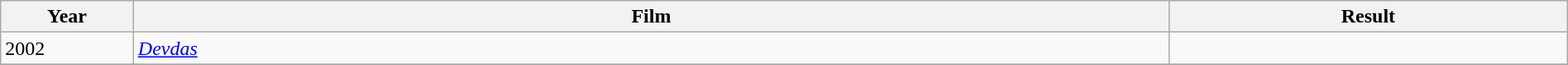<table class="wikitable plainrowheaders" width="100%" "textcolor:#000;">
<tr>
<th scope="col" width=5%><strong>Year</strong></th>
<th scope="col" width=39%><strong>Film</strong></th>
<th scope="col" width=15%><strong>Result</strong></th>
</tr>
<tr>
<td>2002</td>
<td><em><a href='#'>Devdas</a></em></td>
<td></td>
</tr>
<tr>
</tr>
</table>
